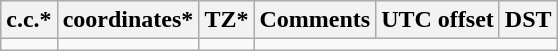<table class="wikitable sortable">
<tr>
<th>c.c.*</th>
<th>coordinates*</th>
<th>TZ*</th>
<th>Comments</th>
<th>UTC offset</th>
<th>DST</th>
</tr>
<tr --->
<td></td>
<td></td>
<td></td>
</tr>
</table>
